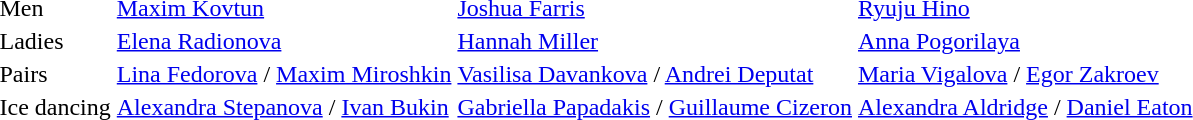<table>
<tr>
<td>Men</td>
<td> <a href='#'>Maxim Kovtun</a></td>
<td> <a href='#'>Joshua Farris</a></td>
<td> <a href='#'>Ryuju Hino</a></td>
</tr>
<tr>
<td>Ladies</td>
<td> <a href='#'>Elena Radionova</a></td>
<td> <a href='#'>Hannah Miller</a></td>
<td> <a href='#'>Anna Pogorilaya</a></td>
</tr>
<tr>
<td>Pairs</td>
<td> <a href='#'>Lina Fedorova</a> / <a href='#'>Maxim Miroshkin</a></td>
<td> <a href='#'>Vasilisa Davankova</a> / <a href='#'>Andrei Deputat</a></td>
<td> <a href='#'>Maria Vigalova</a> / <a href='#'>Egor Zakroev</a></td>
</tr>
<tr>
<td>Ice dancing</td>
<td> <a href='#'>Alexandra Stepanova</a> / <a href='#'>Ivan Bukin</a></td>
<td> <a href='#'>Gabriella Papadakis</a> / <a href='#'>Guillaume Cizeron</a></td>
<td> <a href='#'>Alexandra Aldridge</a> / <a href='#'>Daniel Eaton</a></td>
</tr>
</table>
